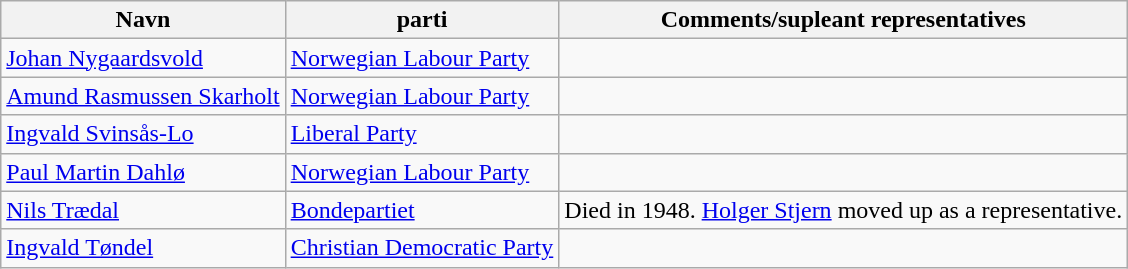<table class="wikitable">
<tr>
<th>Navn</th>
<th>parti</th>
<th>Comments/supleant representatives</th>
</tr>
<tr>
<td><a href='#'>Johan Nygaardsvold</a></td>
<td><a href='#'>Norwegian Labour Party</a></td>
<td></td>
</tr>
<tr>
<td><a href='#'>Amund Rasmussen Skarholt</a></td>
<td><a href='#'>Norwegian Labour Party</a></td>
<td></td>
</tr>
<tr>
<td><a href='#'>Ingvald Svinsås-Lo</a></td>
<td><a href='#'>Liberal Party</a></td>
<td></td>
</tr>
<tr>
<td><a href='#'>Paul Martin Dahlø</a></td>
<td><a href='#'>Norwegian Labour Party</a></td>
<td></td>
</tr>
<tr>
<td><a href='#'>Nils Trædal</a></td>
<td><a href='#'>Bondepartiet</a></td>
<td>Died in 1948. <a href='#'>Holger Stjern</a> moved up as a representative.</td>
</tr>
<tr>
<td><a href='#'>Ingvald Tøndel</a></td>
<td><a href='#'>Christian Democratic Party</a></td>
<td></td>
</tr>
</table>
